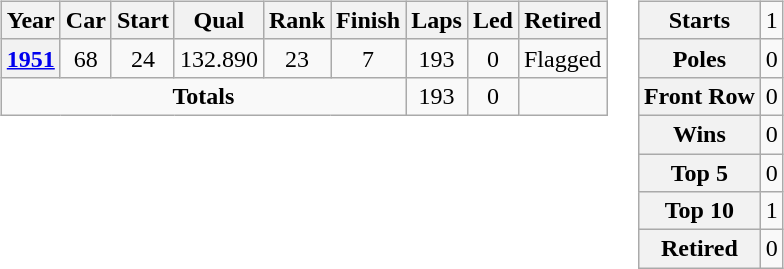<table>
<tr ---- valign="top">
<td><br><table class="wikitable" style="text-align:center">
<tr>
<th>Year</th>
<th>Car</th>
<th>Start</th>
<th>Qual</th>
<th>Rank</th>
<th>Finish</th>
<th>Laps</th>
<th>Led</th>
<th>Retired</th>
</tr>
<tr>
<th><a href='#'>1951</a></th>
<td>68</td>
<td>24</td>
<td>132.890</td>
<td>23</td>
<td>7</td>
<td>193</td>
<td>0</td>
<td>Flagged</td>
</tr>
<tr>
<td colspan="6"><strong>Totals</strong></td>
<td>193</td>
<td>0</td>
<td></td>
</tr>
</table>
</td>
<td><br><table class="wikitable" style="text-align:center">
<tr>
<th>Starts</th>
<td>1</td>
</tr>
<tr>
<th>Poles</th>
<td>0</td>
</tr>
<tr>
<th>Front Row</th>
<td>0</td>
</tr>
<tr>
<th>Wins</th>
<td>0</td>
</tr>
<tr>
<th>Top 5</th>
<td>0</td>
</tr>
<tr>
<th>Top 10</th>
<td>1</td>
</tr>
<tr>
<th>Retired</th>
<td>0</td>
</tr>
</table>
</td>
</tr>
</table>
